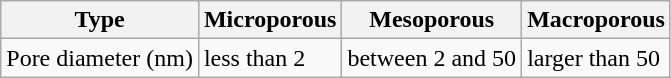<table class="wikitable">
<tr>
<th>Type</th>
<th>Microporous</th>
<th>Mesoporous</th>
<th>Macroporous</th>
</tr>
<tr>
<td>Pore diameter (nm)</td>
<td>less than 2</td>
<td>between 2 and 50</td>
<td>larger than 50</td>
</tr>
</table>
